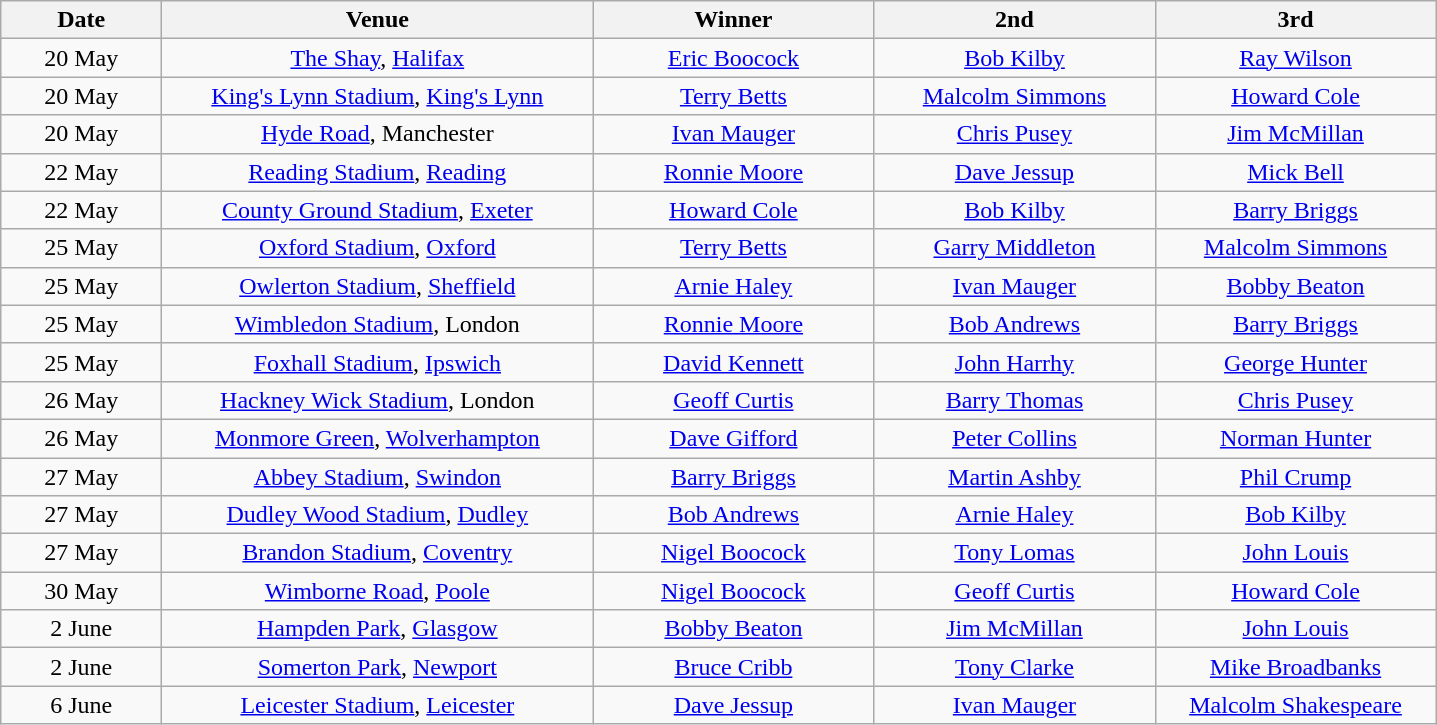<table class="wikitable" style="text-align:center">
<tr>
<th width=100>Date</th>
<th width=280>Venue</th>
<th width=180>Winner</th>
<th width=180>2nd</th>
<th width=180>3rd</th>
</tr>
<tr>
<td align=center>20 May</td>
<td><a href='#'>The Shay</a>, <a href='#'>Halifax</a></td>
<td><a href='#'>Eric Boocock</a></td>
<td><a href='#'>Bob Kilby</a></td>
<td><a href='#'>Ray Wilson</a></td>
</tr>
<tr>
<td align=center>20 May</td>
<td><a href='#'>King's Lynn Stadium</a>, <a href='#'>King's Lynn</a></td>
<td><a href='#'>Terry Betts</a></td>
<td><a href='#'>Malcolm Simmons</a></td>
<td><a href='#'>Howard Cole</a></td>
</tr>
<tr>
<td align=center>20 May</td>
<td><a href='#'>Hyde Road</a>, Manchester</td>
<td><a href='#'>Ivan Mauger</a></td>
<td><a href='#'>Chris Pusey</a></td>
<td><a href='#'>Jim McMillan</a></td>
</tr>
<tr>
<td align=center>22 May</td>
<td><a href='#'>Reading Stadium</a>, <a href='#'>Reading</a></td>
<td><a href='#'>Ronnie Moore</a></td>
<td><a href='#'>Dave Jessup</a></td>
<td><a href='#'>Mick Bell</a></td>
</tr>
<tr>
<td align=center>22 May</td>
<td><a href='#'>County Ground Stadium</a>, <a href='#'>Exeter</a></td>
<td><a href='#'>Howard Cole</a></td>
<td><a href='#'>Bob Kilby</a></td>
<td><a href='#'>Barry Briggs</a></td>
</tr>
<tr>
<td align=center>25 May</td>
<td><a href='#'>Oxford Stadium</a>, <a href='#'>Oxford</a></td>
<td><a href='#'>Terry Betts</a></td>
<td><a href='#'>Garry Middleton</a></td>
<td><a href='#'>Malcolm Simmons</a></td>
</tr>
<tr>
<td align=center>25 May</td>
<td><a href='#'>Owlerton Stadium</a>, <a href='#'>Sheffield</a></td>
<td><a href='#'>Arnie Haley</a></td>
<td><a href='#'>Ivan Mauger</a></td>
<td><a href='#'>Bobby Beaton</a></td>
</tr>
<tr>
<td align=center>25 May</td>
<td><a href='#'>Wimbledon Stadium</a>, London</td>
<td><a href='#'>Ronnie Moore</a></td>
<td><a href='#'>Bob Andrews</a></td>
<td><a href='#'>Barry Briggs</a></td>
</tr>
<tr>
<td align=center>25 May</td>
<td><a href='#'>Foxhall Stadium</a>, <a href='#'>Ipswich</a></td>
<td><a href='#'>David Kennett</a></td>
<td><a href='#'>John Harrhy</a></td>
<td><a href='#'>George Hunter</a></td>
</tr>
<tr>
<td align=center>26 May</td>
<td><a href='#'>Hackney Wick Stadium</a>, London</td>
<td><a href='#'>Geoff Curtis</a></td>
<td><a href='#'>Barry Thomas</a></td>
<td><a href='#'>Chris Pusey</a></td>
</tr>
<tr>
<td align=center>26 May</td>
<td><a href='#'>Monmore Green</a>, <a href='#'>Wolverhampton</a></td>
<td><a href='#'>Dave Gifford</a></td>
<td><a href='#'>Peter Collins</a></td>
<td><a href='#'>Norman Hunter</a></td>
</tr>
<tr>
<td align=center>27 May</td>
<td><a href='#'>Abbey Stadium</a>, <a href='#'>Swindon</a></td>
<td><a href='#'>Barry Briggs</a></td>
<td><a href='#'>Martin Ashby</a></td>
<td><a href='#'>Phil Crump</a></td>
</tr>
<tr>
<td align=center>27 May</td>
<td><a href='#'>Dudley Wood Stadium</a>, <a href='#'>Dudley</a></td>
<td><a href='#'>Bob Andrews</a></td>
<td><a href='#'>Arnie Haley</a></td>
<td><a href='#'>Bob Kilby</a></td>
</tr>
<tr>
<td align=center>27 May</td>
<td><a href='#'>Brandon Stadium</a>, <a href='#'>Coventry</a></td>
<td><a href='#'>Nigel Boocock</a></td>
<td><a href='#'>Tony Lomas</a></td>
<td><a href='#'>John Louis</a></td>
</tr>
<tr>
<td align=center>30 May</td>
<td><a href='#'>Wimborne Road</a>, <a href='#'>Poole</a></td>
<td><a href='#'>Nigel Boocock</a></td>
<td><a href='#'>Geoff Curtis</a></td>
<td><a href='#'>Howard Cole</a></td>
</tr>
<tr>
<td align=center>2 June</td>
<td><a href='#'>Hampden Park</a>, <a href='#'>Glasgow</a></td>
<td><a href='#'>Bobby Beaton</a></td>
<td><a href='#'>Jim McMillan</a></td>
<td><a href='#'>John Louis</a></td>
</tr>
<tr>
<td align=center>2 June</td>
<td><a href='#'>Somerton Park</a>, <a href='#'>Newport</a></td>
<td><a href='#'>Bruce Cribb</a></td>
<td><a href='#'>Tony Clarke</a></td>
<td><a href='#'>Mike Broadbanks</a></td>
</tr>
<tr>
<td align=center>6 June</td>
<td><a href='#'>Leicester Stadium</a>, <a href='#'>Leicester</a></td>
<td><a href='#'>Dave Jessup</a></td>
<td><a href='#'>Ivan Mauger</a></td>
<td><a href='#'>Malcolm Shakespeare</a></td>
</tr>
</table>
